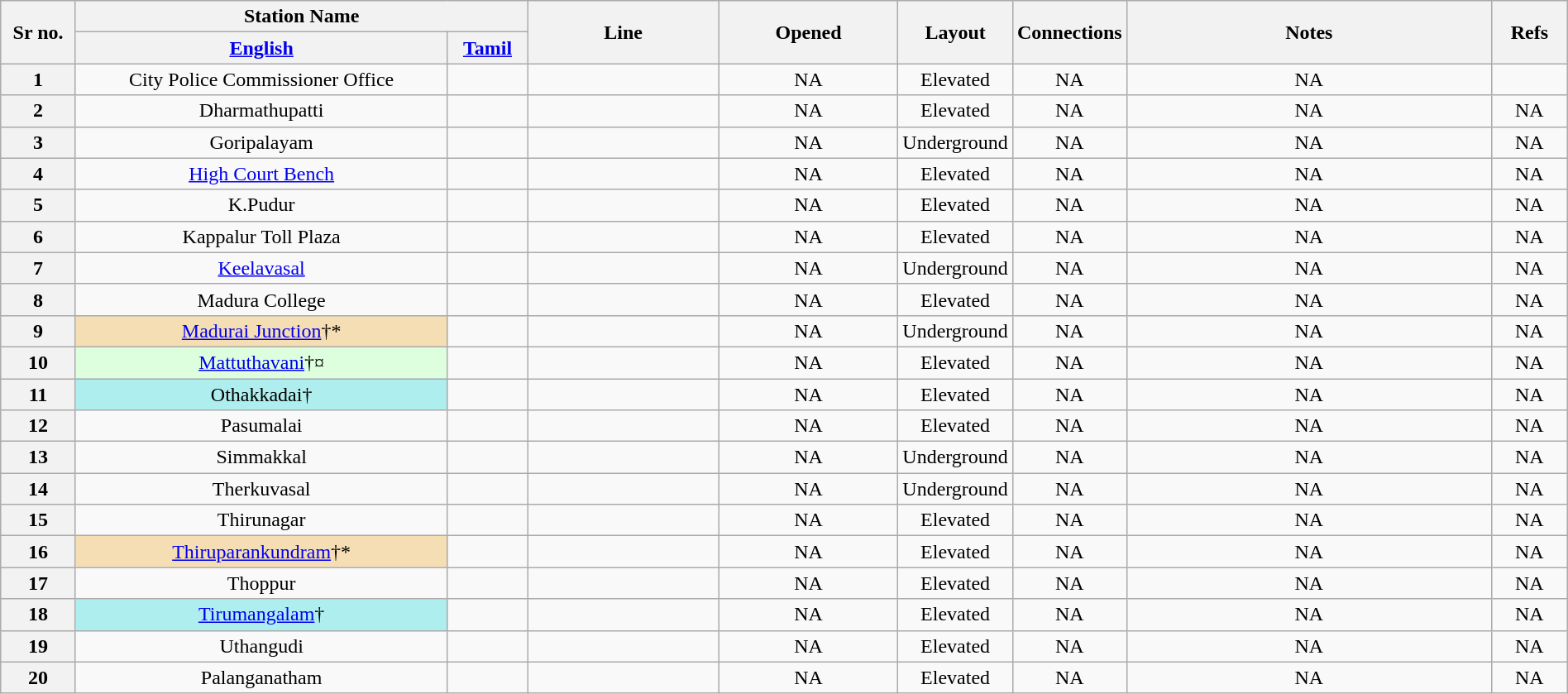<table class="wikitable sortable" style="text-align: left;" style=font-size:95%; width="100%">
<tr>
<th rowspan="2" width="5%">Sr no.</th>
<th colspan="2" width="30%">Station Name</th>
<th rowspan="2" width="13%">Line</th>
<th rowspan="2" width="12%">Opened</th>
<th rowspan="2" width="5%">Layout</th>
<th rowspan="2" width="5%">Connections</th>
<th rowspan="2" width="25%" class="unsortable">Notes</th>
<th rowspan="2" width="5%"  class="unsortable">Refs</th>
</tr>
<tr>
<th><a href='#'>English</a></th>
<th><a href='#'>Tamil</a></th>
</tr>
<tr>
<th>1</th>
<td align="center">City Police Commissioner Office</td>
<td align="center"></td>
<td align="center"></td>
<td align="center">NA</td>
<td align="center">Elevated</td>
<td align="center">NA</td>
<td align="center">NA</td>
<td align="center"></td>
</tr>
<tr>
<th>2</th>
<td align="center">Dharmathupatti</td>
<td align="center"></td>
<td align="center"></td>
<td align="center">NA</td>
<td align="center">Elevated</td>
<td align="center">NA</td>
<td align="center">NA</td>
<td align="center">NA</td>
</tr>
<tr>
<th>3</th>
<td align="center">Goripalayam</td>
<td align="center"></td>
<td align="center"></td>
<td align="center">NA</td>
<td align="center">Underground</td>
<td align="center">NA</td>
<td align="center">NA</td>
<td align="center">NA</td>
</tr>
<tr>
<th>4</th>
<td align="center"><a href='#'>High Court Bench</a></td>
<td align="center"></td>
<td align="center"></td>
<td align="center">NA</td>
<td align="center">Elevated</td>
<td align="center">NA</td>
<td align="center">NA</td>
<td align="center">NA</td>
</tr>
<tr>
<th>5</th>
<td align="center">K.Pudur</td>
<td align="center"></td>
<td align="center"></td>
<td align="center">NA</td>
<td align="center">Elevated</td>
<td align="center">NA</td>
<td align="center">NA</td>
<td align="center">NA</td>
</tr>
<tr>
<th>6</th>
<td align="center">Kappalur Toll Plaza</td>
<td align="center"></td>
<td align="center"></td>
<td align="center">NA</td>
<td align="center">Elevated</td>
<td align="center">NA</td>
<td align="center">NA</td>
<td align="center">NA</td>
</tr>
<tr>
<th>7</th>
<td align="center"><a href='#'>Keelavasal</a></td>
<td align="center"></td>
<td align="center"></td>
<td align="center">NA</td>
<td align="center">Underground</td>
<td align="center">NA</td>
<td align="center">NA</td>
<td align="center">NA</td>
</tr>
<tr>
<th>8</th>
<td align="center">Madura College</td>
<td align="center"></td>
<td align="center"></td>
<td align="center">NA</td>
<td align="center">Elevated</td>
<td align="center">NA</td>
<td align="center">NA</td>
<td align="center">NA</td>
</tr>
<tr>
<th>9</th>
<td style="background-color:#F5DEB3" align="center"><a href='#'>Madurai Junction</a>†*</td>
<td align="center"></td>
<td align="center"></td>
<td align="center">NA</td>
<td align="center">Underground</td>
<td align="center">NA</td>
<td align="center">NA</td>
<td align="center">NA</td>
</tr>
<tr>
<th>10</th>
<td style="background-color:#DDFFDD" align="center"><a href='#'>Mattuthavani</a>†¤</td>
<td align="center"></td>
<td align="center"></td>
<td align="center">NA</td>
<td align="center">Elevated</td>
<td align="center">NA</td>
<td align="center">NA</td>
<td align="center">NA</td>
</tr>
<tr>
<th>11</th>
<td style="background-color:#AFEEEE" align="center">Othakkadai†</td>
<td align="center"></td>
<td align="center"></td>
<td align="center">NA</td>
<td align="center">Elevated</td>
<td align="center">NA</td>
<td align="center">NA</td>
<td align="center">NA</td>
</tr>
<tr>
<th>12</th>
<td align="center">Pasumalai</td>
<td align="center"></td>
<td align="center"></td>
<td align="center">NA</td>
<td align="center">Elevated</td>
<td align="center">NA</td>
<td align="center">NA</td>
<td align="center">NA</td>
</tr>
<tr>
<th>13</th>
<td align="center">Simmakkal</td>
<td align="center"></td>
<td align="center"></td>
<td align="center">NA</td>
<td align="center">Underground</td>
<td align="center">NA</td>
<td align="center">NA</td>
<td align="center">NA</td>
</tr>
<tr>
<th>14</th>
<td align="center">Therkuvasal</td>
<td align="center"></td>
<td align="center"></td>
<td align="center">NA</td>
<td align="center">Underground</td>
<td align="center">NA</td>
<td align="center">NA</td>
<td align="center">NA</td>
</tr>
<tr>
<th>15</th>
<td align="center">Thirunagar</td>
<td align="center"></td>
<td align="center"></td>
<td align="center">NA</td>
<td align="center">Elevated</td>
<td align="center">NA</td>
<td align="center">NA</td>
<td align="center">NA</td>
</tr>
<tr>
<th>16</th>
<td style="background-color:#F5DEB3" align="center"><a href='#'>Thiruparankundram</a>†*</td>
<td align="center"></td>
<td align="center"></td>
<td align="center">NA</td>
<td align="center">Elevated</td>
<td align="center">NA</td>
<td align="center">NA</td>
<td align="center">NA</td>
</tr>
<tr>
<th>17</th>
<td align="center">Thoppur</td>
<td align="center"></td>
<td align="center"></td>
<td align="center">NA</td>
<td align="center">Elevated</td>
<td align="center">NA</td>
<td align="center">NA</td>
<td align="center">NA</td>
</tr>
<tr>
<th>18</th>
<td style="background-color:#AFEEEE" align="center"><a href='#'>Tirumangalam</a>†</td>
<td align="center"></td>
<td align="center"></td>
<td align="center">NA</td>
<td align="center">Elevated</td>
<td align="center">NA</td>
<td align="center">NA</td>
<td align="center">NA</td>
</tr>
<tr>
<th>19</th>
<td align="center">Uthangudi</td>
<td align="center"></td>
<td align="center"></td>
<td align="center">NA</td>
<td align="center">Elevated</td>
<td align="center">NA</td>
<td align="center">NA</td>
<td align="center">NA</td>
</tr>
<tr>
<th>20</th>
<td align="center">Palanganatham</td>
<td align="center"></td>
<td align="center"></td>
<td align="center">NA</td>
<td align="center">Elevated</td>
<td align="center">NA</td>
<td align="center">NA</td>
<td align="center">NA</td>
</tr>
</table>
